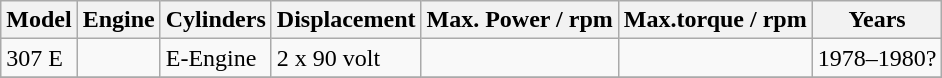<table class="wikitable">
<tr>
<th>Model</th>
<th>Engine</th>
<th>Cylinders</th>
<th>Displacement</th>
<th>Max. Power / rpm</th>
<th>Max.torque / rpm</th>
<th>Years</th>
</tr>
<tr>
<td>307 E</td>
<td></td>
<td>E-Engine</td>
<td>2 x 90 volt</td>
<td></td>
<td></td>
<td>1978–1980?</td>
</tr>
<tr>
</tr>
</table>
